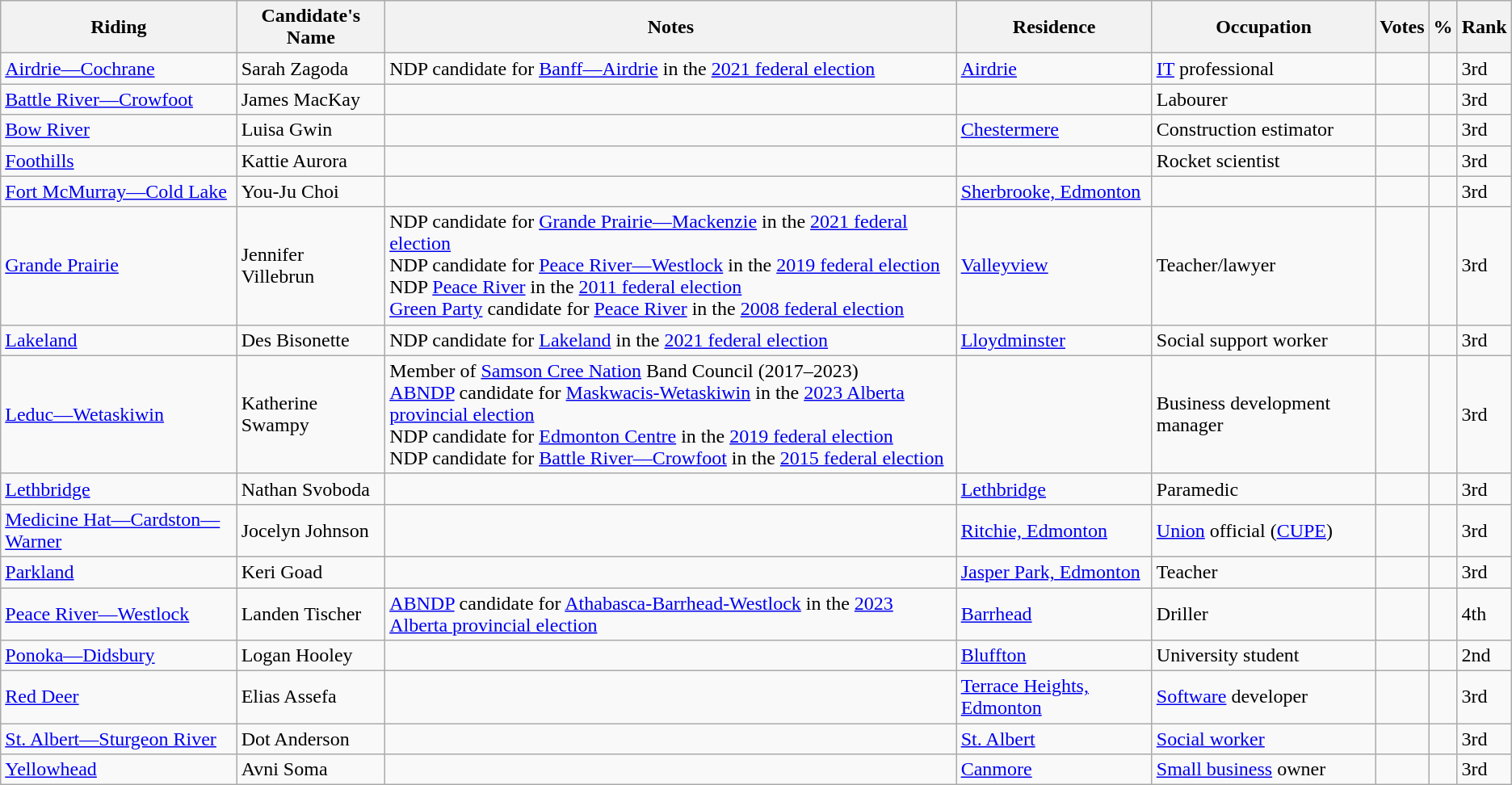<table class="wikitable sortable">
<tr>
<th>Riding<br></th>
<th>Candidate's Name</th>
<th>Notes</th>
<th>Residence</th>
<th>Occupation</th>
<th>Votes</th>
<th>%</th>
<th>Rank</th>
</tr>
<tr>
<td><a href='#'>Airdrie—Cochrane</a></td>
<td>Sarah Zagoda</td>
<td>NDP candidate for <a href='#'>Banff—Airdrie</a> in the <a href='#'>2021 federal election</a></td>
<td><a href='#'>Airdrie</a></td>
<td><a href='#'>IT</a> professional</td>
<td></td>
<td></td>
<td>3rd</td>
</tr>
<tr>
<td><a href='#'>Battle River—Crowfoot</a></td>
<td>James MacKay</td>
<td></td>
<td></td>
<td>Labourer</td>
<td></td>
<td></td>
<td>3rd</td>
</tr>
<tr>
<td><a href='#'>Bow River</a></td>
<td>Luisa Gwin</td>
<td></td>
<td><a href='#'>Chestermere</a></td>
<td>Construction estimator</td>
<td></td>
<td></td>
<td>3rd</td>
</tr>
<tr>
<td><a href='#'>Foothills</a></td>
<td>Kattie Aurora</td>
<td></td>
<td></td>
<td>Rocket scientist</td>
<td></td>
<td></td>
<td>3rd</td>
</tr>
<tr>
<td><a href='#'>Fort McMurray—Cold Lake</a></td>
<td>You-Ju Choi</td>
<td></td>
<td><a href='#'>Sherbrooke, Edmonton</a></td>
<td></td>
<td></td>
<td></td>
<td>3rd</td>
</tr>
<tr>
<td><a href='#'>Grande Prairie</a></td>
<td>Jennifer Villebrun</td>
<td>NDP candidate for <a href='#'>Grande Prairie—Mackenzie</a> in the <a href='#'>2021 federal election</a> <br> NDP candidate for <a href='#'>Peace River—Westlock</a> in the <a href='#'>2019 federal election</a> <br> NDP <a href='#'>Peace River</a> in the <a href='#'>2011 federal election</a> <br> <a href='#'>Green Party</a> candidate for <a href='#'>Peace River</a> in the <a href='#'>2008 federal election</a></td>
<td><a href='#'>Valleyview</a></td>
<td>Teacher/lawyer</td>
<td></td>
<td></td>
<td>3rd</td>
</tr>
<tr>
<td><a href='#'>Lakeland</a></td>
<td>Des Bisonette</td>
<td>NDP candidate for <a href='#'>Lakeland</a> in the <a href='#'>2021 federal election</a></td>
<td><a href='#'>Lloydminster</a></td>
<td>Social support worker</td>
<td></td>
<td></td>
<td>3rd</td>
</tr>
<tr>
<td><a href='#'>Leduc—Wetaskiwin</a></td>
<td>Katherine Swampy</td>
<td>Member of <a href='#'>Samson Cree Nation</a> Band Council (2017–2023) <br> <a href='#'>ABNDP</a> candidate for <a href='#'>Maskwacis-Wetaskiwin</a> in the <a href='#'>2023 Alberta provincial election</a> <br> NDP candidate for <a href='#'>Edmonton Centre</a> in the <a href='#'>2019 federal election</a> <br> NDP candidate for <a href='#'>Battle River—Crowfoot</a> in the <a href='#'>2015 federal election</a></td>
<td></td>
<td>Business development manager</td>
<td></td>
<td></td>
<td>3rd</td>
</tr>
<tr>
<td><a href='#'>Lethbridge</a></td>
<td>Nathan Svoboda</td>
<td></td>
<td><a href='#'>Lethbridge</a></td>
<td>Paramedic</td>
<td></td>
<td></td>
<td>3rd</td>
</tr>
<tr>
<td><a href='#'>Medicine Hat—Cardston—Warner</a></td>
<td>Jocelyn Johnson</td>
<td></td>
<td><a href='#'>Ritchie, Edmonton</a></td>
<td><a href='#'>Union</a> official (<a href='#'>CUPE</a>)</td>
<td></td>
<td></td>
<td>3rd</td>
</tr>
<tr>
<td><a href='#'>Parkland</a></td>
<td>Keri Goad</td>
<td></td>
<td><a href='#'>Jasper Park, Edmonton</a></td>
<td>Teacher</td>
<td></td>
<td></td>
<td>3rd</td>
</tr>
<tr>
<td><a href='#'>Peace River—Westlock</a></td>
<td>Landen Tischer</td>
<td><a href='#'>ABNDP</a> candidate for <a href='#'>Athabasca-Barrhead-Westlock</a> in the <a href='#'>2023 Alberta provincial election</a></td>
<td><a href='#'>Barrhead</a></td>
<td>Driller</td>
<td></td>
<td></td>
<td>4th</td>
</tr>
<tr>
<td><a href='#'>Ponoka—Didsbury</a></td>
<td>Logan Hooley</td>
<td></td>
<td><a href='#'>Bluffton</a></td>
<td>University student</td>
<td></td>
<td></td>
<td>2nd</td>
</tr>
<tr>
<td><a href='#'>Red Deer</a></td>
<td>Elias Assefa</td>
<td></td>
<td><a href='#'>Terrace Heights, Edmonton</a></td>
<td><a href='#'>Software</a> developer</td>
<td></td>
<td></td>
<td>3rd</td>
</tr>
<tr>
<td><a href='#'>St. Albert—Sturgeon River</a></td>
<td>Dot Anderson</td>
<td></td>
<td><a href='#'>St. Albert</a></td>
<td><a href='#'>Social worker</a></td>
<td></td>
<td></td>
<td>3rd</td>
</tr>
<tr>
<td><a href='#'>Yellowhead</a></td>
<td>Avni Soma</td>
<td></td>
<td><a href='#'>Canmore</a></td>
<td><a href='#'>Small business</a> owner</td>
<td></td>
<td></td>
<td>3rd</td>
</tr>
</table>
